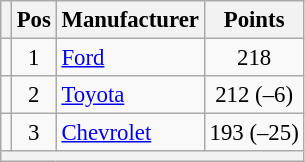<table class="wikitable" style="font-size: 95%">
<tr>
<th></th>
<th>Pos</th>
<th>Manufacturer</th>
<th>Points</th>
</tr>
<tr>
<td align="left"></td>
<td style="text-align:center;">1</td>
<td><a href='#'>Ford</a></td>
<td style="text-align:center;">218</td>
</tr>
<tr>
<td align="left"></td>
<td style="text-align:center;">2</td>
<td><a href='#'>Toyota</a></td>
<td style="text-align:center;">212 (–6)</td>
</tr>
<tr>
<td align="left"></td>
<td style="text-align:center;">3</td>
<td><a href='#'>Chevrolet</a></td>
<td style="text-align:center;">193 (–25)</td>
</tr>
<tr class="sortbottom">
<th colspan="9"></th>
</tr>
</table>
